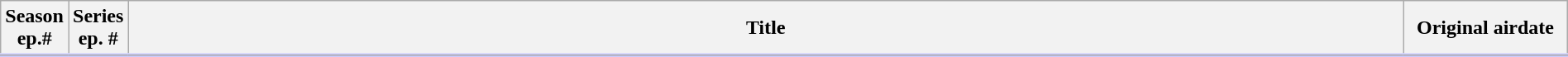<table class="wikitable" style="width:100%; margin:auto; background:#FFF;">
<tr style="border-bottom: 3px solid #CCF">
<th width="30">Season<br>ep.#</th>
<th width="30">Series<br>ep. #</th>
<th>Title</th>
<th width="125">Original airdate</th>
</tr>
<tr>
</tr>
</table>
